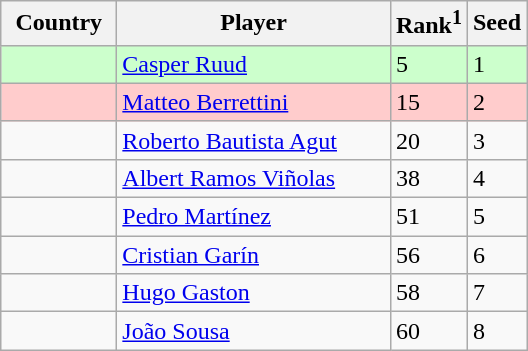<table class="wikitable nowrap">
<tr>
<th width="70">Country</th>
<th width="175">Player</th>
<th>Rank<sup>1</sup></th>
<th>Seed</th>
</tr>
<tr bgcolor=#cfc>
<td></td>
<td><a href='#'>Casper Ruud</a></td>
<td>5</td>
<td>1</td>
</tr>
<tr bgcolor=#fcc>
<td></td>
<td><a href='#'>Matteo Berrettini</a></td>
<td>15</td>
<td>2</td>
</tr>
<tr>
<td></td>
<td><a href='#'>Roberto Bautista Agut</a></td>
<td>20</td>
<td>3</td>
</tr>
<tr>
<td></td>
<td><a href='#'>Albert Ramos Viñolas</a></td>
<td>38</td>
<td>4</td>
</tr>
<tr>
<td></td>
<td><a href='#'>Pedro Martínez</a></td>
<td>51</td>
<td>5</td>
</tr>
<tr>
<td></td>
<td><a href='#'>Cristian Garín</a></td>
<td>56</td>
<td>6</td>
</tr>
<tr>
<td></td>
<td><a href='#'>Hugo Gaston</a></td>
<td>58</td>
<td>7</td>
</tr>
<tr>
<td></td>
<td><a href='#'>João Sousa</a></td>
<td>60</td>
<td>8</td>
</tr>
</table>
